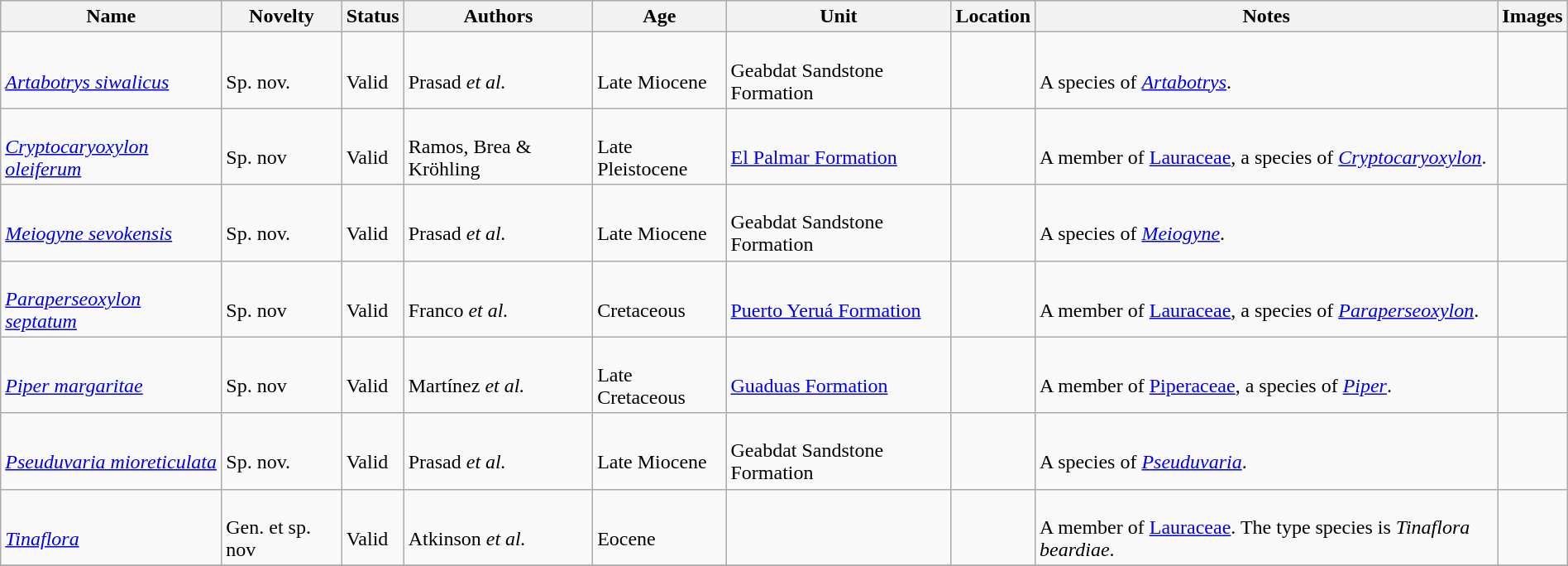<table class="wikitable sortable" align="center" width="100%">
<tr>
<th>Name</th>
<th>Novelty</th>
<th>Status</th>
<th>Authors</th>
<th>Age</th>
<th>Unit</th>
<th>Location</th>
<th>Notes</th>
<th>Images</th>
</tr>
<tr>
<td><br><em><a href='#'>Artabotrys siwalicus</a></em></td>
<td><br>Sp. nov.</td>
<td><br>Valid</td>
<td><br>Prasad <em>et al.</em></td>
<td><br>Late Miocene</td>
<td><br>Geabdat Sandstone Formation</td>
<td><br></td>
<td><br>A species of <em><a href='#'>Artabotrys</a></em>.</td>
<td></td>
</tr>
<tr>
<td><br><em><a href='#'>Cryptocaryoxylon oleiferum</a></em></td>
<td><br>Sp. nov</td>
<td><br>Valid</td>
<td><br>Ramos, Brea & Kröhling</td>
<td><br>Late Pleistocene</td>
<td><br><a href='#'>El Palmar Formation</a></td>
<td><br></td>
<td><br>A member of <a href='#'>Lauraceae</a>, a species of <em><a href='#'>Cryptocaryoxylon</a></em>.</td>
<td></td>
</tr>
<tr>
<td><br><em><a href='#'>Meiogyne sevokensis</a></em></td>
<td><br>Sp. nov.</td>
<td><br>Valid</td>
<td><br>Prasad <em>et al.</em></td>
<td><br>Late Miocene</td>
<td><br>Geabdat Sandstone Formation</td>
<td><br></td>
<td><br>A species of <em><a href='#'>Meiogyne</a></em>.</td>
<td></td>
</tr>
<tr>
<td><br><em><a href='#'>Paraperseoxylon septatum</a></em></td>
<td><br>Sp. nov</td>
<td><br>Valid</td>
<td><br>Franco <em>et al.</em></td>
<td><br>Cretaceous</td>
<td><br><a href='#'>Puerto Yeruá Formation</a></td>
<td><br></td>
<td><br>A member of <a href='#'>Lauraceae</a>, a species of <em><a href='#'>Paraperseoxylon</a></em>.</td>
<td></td>
</tr>
<tr>
<td><br><em><a href='#'>Piper margaritae</a></em></td>
<td><br>Sp. nov</td>
<td><br>Valid</td>
<td><br>Martínez <em>et al.</em></td>
<td><br>Late Cretaceous</td>
<td><br><a href='#'>Guaduas Formation</a></td>
<td><br></td>
<td><br>A member of <a href='#'>Piperaceae</a>, a species of <em><a href='#'>Piper</a></em>.</td>
<td></td>
</tr>
<tr>
<td><br><em><a href='#'>Pseuduvaria mioreticulata</a></em></td>
<td><br>Sp. nov.</td>
<td><br>Valid</td>
<td><br>Prasad <em>et al.</em></td>
<td><br>Late Miocene</td>
<td><br>Geabdat Sandstone Formation</td>
<td><br></td>
<td><br>A species of <em><a href='#'>Pseuduvaria</a></em>.</td>
<td></td>
</tr>
<tr>
<td><br><em><a href='#'>Tinaflora</a></em></td>
<td><br>Gen. et sp. nov</td>
<td><br>Valid</td>
<td><br>Atkinson <em>et al.</em></td>
<td><br>Eocene</td>
<td></td>
<td><br></td>
<td><br>A member of <a href='#'>Lauraceae</a>. The type species is <em>Tinaflora beardiae</em>.</td>
<td></td>
</tr>
<tr>
</tr>
</table>
